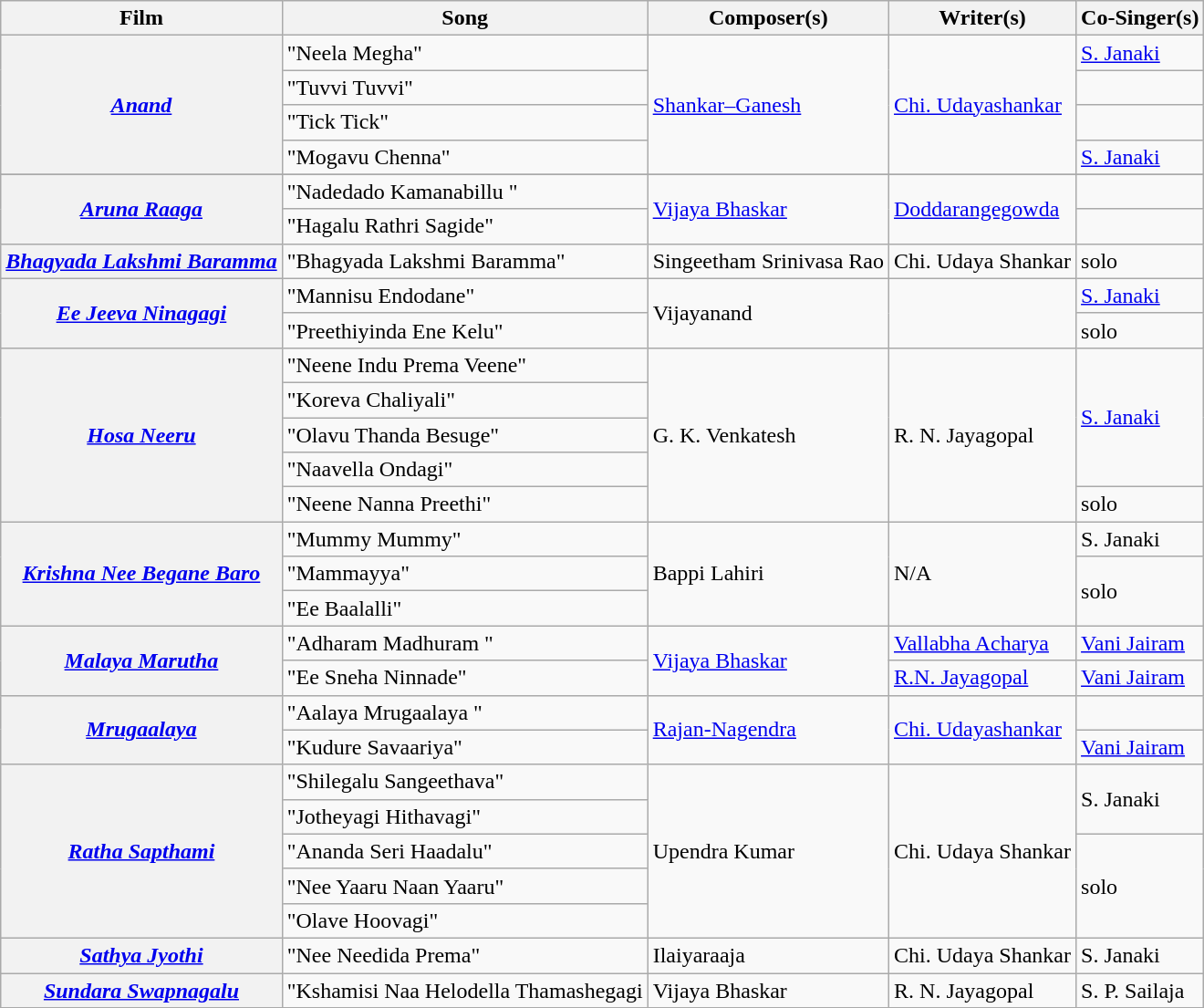<table class="wikitable">
<tr>
<th>Film</th>
<th>Song</th>
<th>Composer(s)</th>
<th>Writer(s)</th>
<th>Co-Singer(s)</th>
</tr>
<tr>
<th Rowspan=4><em><a href='#'>Anand</a></em></th>
<td>"Neela Megha"</td>
<td Rowspan=4><a href='#'>Shankar–Ganesh</a></td>
<td Rowspan=4><a href='#'>Chi. Udayashankar</a></td>
<td><a href='#'>S. Janaki</a></td>
</tr>
<tr>
<td>"Tuvvi Tuvvi"</td>
<td></td>
</tr>
<tr>
<td>"Tick Tick"</td>
<td></td>
</tr>
<tr>
<td>"Mogavu Chenna"</td>
<td><a href='#'>S. Janaki</a></td>
</tr>
<tr>
</tr>
<tr>
<th Rowspan=2><em><a href='#'>Aruna Raaga</a></em></th>
<td>"Nadedado Kamanabillu "</td>
<td Rowspan=2><a href='#'>Vijaya Bhaskar</a></td>
<td Rowspan=2><a href='#'>Doddarangegowda</a></td>
<td></td>
</tr>
<tr>
<td>"Hagalu Rathri Sagide"</td>
<td></td>
</tr>
<tr>
<th><em><a href='#'>Bhagyada Lakshmi Baramma</a></em></th>
<td>"Bhagyada Lakshmi Baramma"</td>
<td>Singeetham Srinivasa Rao</td>
<td>Chi. Udaya Shankar</td>
<td>solo</td>
</tr>
<tr>
<th Rowspan=2><em><a href='#'>Ee Jeeva Ninagagi</a></em></th>
<td>"Mannisu Endodane"</td>
<td rowspan=2>Vijayanand</td>
<td rowspan=2></td>
<td><a href='#'>S. Janaki</a></td>
</tr>
<tr>
<td>"Preethiyinda Ene Kelu"</td>
<td>solo</td>
</tr>
<tr>
<th Rowspan=5><em><a href='#'>Hosa Neeru</a></em></th>
<td>"Neene Indu Prema Veene"</td>
<td rowspan=5>G. K. Venkatesh</td>
<td rowspan=5>R. N. Jayagopal</td>
<td rowspan=4><a href='#'>S. Janaki</a></td>
</tr>
<tr>
<td>"Koreva Chaliyali"</td>
</tr>
<tr>
<td>"Olavu Thanda Besuge"</td>
</tr>
<tr>
<td>"Naavella Ondagi"</td>
</tr>
<tr>
<td>"Neene Nanna Preethi"</td>
<td>solo</td>
</tr>
<tr>
<th Rowspan=3><em><a href='#'>Krishna Nee Begane Baro</a></em></th>
<td>"Mummy Mummy"</td>
<td rowspan=3>Bappi Lahiri</td>
<td rowspan=3>N/A</td>
<td>S. Janaki</td>
</tr>
<tr>
<td>"Mammayya"</td>
<td rowspan=2>solo</td>
</tr>
<tr>
<td>"Ee Baalalli"</td>
</tr>
<tr>
<th Rowspan=2><em><a href='#'>Malaya Marutha</a></em></th>
<td>"Adharam Madhuram "</td>
<td Rowspan=2><a href='#'>Vijaya Bhaskar</a></td>
<td><a href='#'>Vallabha Acharya</a></td>
<td><a href='#'>Vani Jairam</a></td>
</tr>
<tr>
<td>"Ee Sneha Ninnade"</td>
<td><a href='#'>R.N. Jayagopal</a></td>
<td><a href='#'>Vani Jairam</a></td>
</tr>
<tr>
<th Rowspan=2><em><a href='#'>Mrugaalaya</a></em></th>
<td>"Aalaya Mrugaalaya "</td>
<td Rowspan=2><a href='#'>Rajan-Nagendra</a></td>
<td Rowspan=2><a href='#'>Chi. Udayashankar</a></td>
<td></td>
</tr>
<tr>
<td>"Kudure Savaariya"</td>
<td><a href='#'>Vani Jairam</a></td>
</tr>
<tr>
<th Rowspan=5><em><a href='#'>Ratha Sapthami</a></em></th>
<td>"Shilegalu Sangeethava"</td>
<td rowspan=5>Upendra Kumar</td>
<td rowspan=5>Chi. Udaya Shankar</td>
<td rowspan=2>S. Janaki</td>
</tr>
<tr>
<td>"Jotheyagi Hithavagi"</td>
</tr>
<tr>
<td>"Ananda Seri Haadalu"</td>
<td rowspan=3>solo</td>
</tr>
<tr>
<td>"Nee Yaaru Naan Yaaru"</td>
</tr>
<tr>
<td>"Olave Hoovagi"</td>
</tr>
<tr>
<th><em><a href='#'>Sathya Jyothi</a></em></th>
<td>"Nee Needida Prema"</td>
<td>Ilaiyaraaja</td>
<td>Chi. Udaya Shankar</td>
<td>S. Janaki</td>
</tr>
<tr>
<th><em><a href='#'>Sundara Swapnagalu</a></em></th>
<td>"Kshamisi Naa Helodella Thamashegagi</td>
<td>Vijaya Bhaskar</td>
<td>R. N. Jayagopal</td>
<td>S. P. Sailaja</td>
</tr>
<tr>
</tr>
</table>
